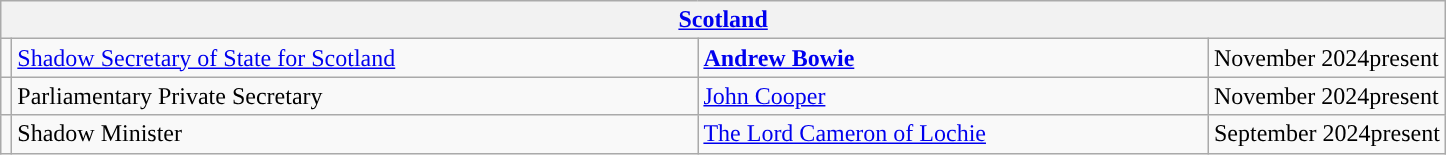<table class="wikitable">
<tr>
<th colspan="4"><a href='#'>Scotland</a></th>
</tr>
<tr>
<td style="background: "></td>
<td style="width: 450px;"><a href='#'>Shadow Secretary of State for Scotland</a></td>
<td style="width: 333px;"><a href='#'><strong>Andrew Bowie</strong></a></td>
<td>November 2024present</td>
</tr>
<tr>
<td style="background: "></td>
<td>Parliamentary Private Secretary</td>
<td><a href='#'>John Cooper</a></td>
<td>November 2024present</td>
</tr>
<tr>
<td style="background: "></td>
<td>Shadow Minister</td>
<td><a href='#'>The Lord Cameron of Lochie</a></td>
<td>September 2024present</td>
</tr>
</table>
